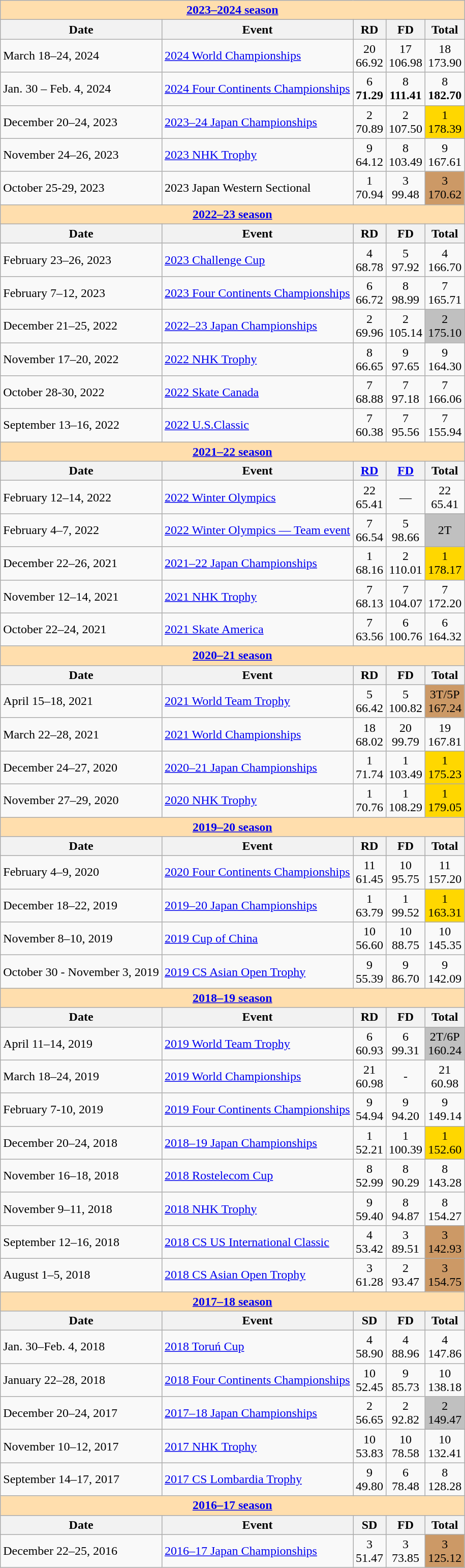<table class="wikitable">
<tr>
<th style="background-color: #ffdead; " colspan=5 align=center><a href='#'><strong>2023–2024 season</strong></a></th>
</tr>
<tr>
<th>Date</th>
<th>Event</th>
<th>RD</th>
<th>FD</th>
<th>Total</th>
</tr>
<tr>
<td>March 18–24, 2024</td>
<td><a href='#'>2024 World Championships</a></td>
<td align=center>20 <br> 66.92</td>
<td align=center>17 <br> 106.98</td>
<td align=center>18 <br> 173.90</td>
</tr>
<tr>
<td>Jan. 30 – Feb. 4, 2024</td>
<td><a href='#'>2024 Four Continents Championships</a></td>
<td align=center>6 <br> <strong>71.29</strong></td>
<td align=center>8 <br> <strong>111.41</strong></td>
<td align=center>8 <br> <strong>182.70</strong></td>
</tr>
<tr>
<td>December 20–24, 2023</td>
<td><a href='#'>2023–24 Japan Championships</a></td>
<td align=center>2 <br> 70.89</td>
<td align=center>2 <br> 107.50</td>
<td align=center bgcolor=gold>1 <br> 178.39</td>
</tr>
<tr>
<td>November 24–26, 2023</td>
<td><a href='#'>2023 NHK Trophy</a></td>
<td align=center>9 <br> 64.12</td>
<td align=center>8 <br> 103.49</td>
<td align=center>9 <br> 167.61</td>
</tr>
<tr>
<td>October 25-29, 2023</td>
<td>2023 Japan Western Sectional</td>
<td align=center>1 <br> 70.94</td>
<td align=center>3 <br> 99.48</td>
<td align=center bgcolor=cc9966>3 <br> 170.62</td>
</tr>
<tr>
<th style="background-color: #ffdead; " colspan=5 align=center><a href='#'>2022–23 season</a></th>
</tr>
<tr>
<th>Date</th>
<th>Event</th>
<th>RD</th>
<th>FD</th>
<th>Total</th>
</tr>
<tr>
<td>February 23–26, 2023</td>
<td><a href='#'>2023 Challenge Cup</a></td>
<td align=center>4 <br> 68.78</td>
<td align=center>5 <br> 97.92</td>
<td align=center>4 <br> 166.70</td>
</tr>
<tr>
<td>February 7–12, 2023</td>
<td><a href='#'>2023 Four Continents Championships</a></td>
<td align=center>6 <br> 66.72</td>
<td align=center>8 <br> 98.99</td>
<td align=center>7 <br> 165.71</td>
</tr>
<tr>
<td>December 21–25, 2022</td>
<td><a href='#'>2022–23 Japan Championships</a></td>
<td align=center>2 <br> 69.96</td>
<td align=center>2 <br> 105.14</td>
<td align=center bgcolor=silver>2 <br> 175.10</td>
</tr>
<tr>
<td>November 17–20, 2022</td>
<td><a href='#'>2022 NHK Trophy</a></td>
<td align=center>8 <br> 66.65</td>
<td align=center>9 <br> 97.65</td>
<td align=center>9 <br> 164.30</td>
</tr>
<tr>
<td>October 28-30, 2022</td>
<td><a href='#'>2022 Skate Canada</a></td>
<td align=center>7 <br> 68.88</td>
<td align=center>7 <br> 97.18</td>
<td align=center>7 <br> 166.06</td>
</tr>
<tr>
<td>September 13–16, 2022</td>
<td><a href='#'>2022 U.S.Classic</a></td>
<td align=center>7 <br> 60.38</td>
<td align=center>7 <br> 95.56</td>
<td align=center>7 <br> 155.94</td>
</tr>
<tr>
<td style="background-color: #ffdead; " colspan=5 align=center><a href='#'><strong>2021–22 season</strong></a></td>
</tr>
<tr>
<th>Date</th>
<th>Event</th>
<th><a href='#'>RD</a></th>
<th><a href='#'>FD</a></th>
<th>Total</th>
</tr>
<tr>
<td>February 12–14, 2022</td>
<td><a href='#'>2022 Winter Olympics</a></td>
<td align=center>22 <br> 65.41</td>
<td align=center>—</td>
<td align=center>22<br>65.41</td>
</tr>
<tr>
<td>February 4–7, 2022</td>
<td><a href='#'>2022 Winter Olympics — Team event</a></td>
<td align=center>7 <br> 66.54</td>
<td align=center>5 <br> 98.66</td>
<td align=center bgcolor=silver>2T <br></td>
</tr>
<tr>
<td>December 22–26, 2021</td>
<td><a href='#'>2021–22 Japan Championships</a></td>
<td align=center>1 <br> 68.16</td>
<td align=center>2 <br> 110.01</td>
<td align=center bgcolor=gold>1 <br> 178.17</td>
</tr>
<tr>
<td>November 12–14, 2021</td>
<td><a href='#'>2021 NHK Trophy</a></td>
<td align=center>7 <br> 68.13</td>
<td align=center>7 <br> 104.07</td>
<td align=center>7 <br> 172.20</td>
</tr>
<tr>
<td>October 22–24, 2021</td>
<td><a href='#'>2021 Skate America</a></td>
<td align=center>7 <br> 63.56</td>
<td align=center>6 <br> 100.76</td>
<td align=center>6 <br> 164.32</td>
</tr>
<tr>
<th colspan="5" style="background-color: #ffdead; " align="center"><a href='#'><strong>2020–21 season</strong></a></th>
</tr>
<tr>
<th>Date</th>
<th>Event</th>
<th>RD</th>
<th>FD</th>
<th>Total</th>
</tr>
<tr>
<td>April 15–18, 2021</td>
<td><a href='#'>2021 World Team Trophy</a></td>
<td align=center>5 <br> 66.42</td>
<td align=center>5 <br> 100.82</td>
<td align=center bgcolor=#cc9966>3T/5P <br>167.24</td>
</tr>
<tr>
<td>March 22–28, 2021</td>
<td><a href='#'>2021 World Championships</a></td>
<td align=center>18 <br> 68.02</td>
<td align=center>20 <br> 99.79</td>
<td align=center>19 <br> 167.81</td>
</tr>
<tr>
<td>December 24–27, 2020</td>
<td><a href='#'>2020–21 Japan Championships</a></td>
<td align=center>1 <br> 71.74</td>
<td align=center>1 <br> 103.49</td>
<td align=center bgcolor=gold>1 <br> 175.23</td>
</tr>
<tr>
<td>November 27–29, 2020</td>
<td><a href='#'>2020 NHK Trophy</a></td>
<td align=center>1 <br> 70.76</td>
<td align=center>1 <br> 108.29</td>
<td align=center bgcolor=gold>1<br> 179.05</td>
</tr>
<tr>
<th colspan="5" style="background-color: #ffdead; " align="center"><a href='#'><strong>2019–20 season</strong></a></th>
</tr>
<tr>
<th>Date</th>
<th>Event</th>
<th>RD</th>
<th>FD</th>
<th>Total</th>
</tr>
<tr>
<td>February 4–9, 2020</td>
<td><a href='#'>2020 Four Continents Championships</a></td>
<td align=center>11 <br> 61.45</td>
<td align=center>10 <br> 95.75</td>
<td align=center>11 <br> 157.20</td>
</tr>
<tr>
<td>December 18–22, 2019</td>
<td><a href='#'>2019–20 Japan Championships</a></td>
<td align=center>1 <br> 63.79</td>
<td align=center>1 <br> 99.52</td>
<td align=center  bgcolor=gold>1 <br> 163.31</td>
</tr>
<tr>
<td>November 8–10, 2019</td>
<td><a href='#'>2019 Cup of China</a></td>
<td align=center>10 <br> 56.60</td>
<td align=center>10 <br> 88.75</td>
<td align=center>10 <br> 145.35</td>
</tr>
<tr>
<td>October 30 - November 3, 2019</td>
<td><a href='#'>2019 CS Asian Open Trophy</a></td>
<td align=center>9 <br> 55.39</td>
<td align=center>9 <br> 86.70</td>
<td align=center>9 <br> 142.09</td>
</tr>
<tr>
<th colspan="5" style="background-color: #ffdead; "><a href='#'>2018–19 season</a></th>
</tr>
<tr>
<th>Date</th>
<th>Event</th>
<th>RD</th>
<th>FD</th>
<th>Total</th>
</tr>
<tr>
<td>April 11–14, 2019</td>
<td><a href='#'>2019 World Team Trophy</a></td>
<td align=center>6 <br> 60.93</td>
<td align=center>6 <br> 99.31</td>
<td align=center bgcolor=silver>2T/6P <br> 160.24</td>
</tr>
<tr>
<td>March 18–24, 2019</td>
<td><a href='#'>2019 World Championships</a></td>
<td align=center>21 <br> 60.98</td>
<td align=center>-</td>
<td align=center>21 <br> 60.98</td>
</tr>
<tr>
<td>February 7-10, 2019</td>
<td><a href='#'>2019 Four Continents Championships</a></td>
<td align=center>9 <br> 54.94</td>
<td align=center>9 <br> 94.20</td>
<td align=center>9 <br> 149.14</td>
</tr>
<tr>
<td>December 20–24, 2018</td>
<td><a href='#'>2018–19 Japan Championships</a></td>
<td align=center>1 <br> 52.21</td>
<td align=center>1 <br> 100.39</td>
<td align=center bgcolor=gold>1 <br> 152.60</td>
</tr>
<tr>
<td>November 16–18, 2018</td>
<td><a href='#'>2018 Rostelecom Cup</a></td>
<td align="center">8 <br> 52.99</td>
<td align="center">8 <br> 90.29</td>
<td align="center">8 <br> 143.28</td>
</tr>
<tr>
<td>November 9–11, 2018</td>
<td><a href='#'>2018 NHK Trophy</a></td>
<td align="center">9 <br> 59.40</td>
<td align="center">8 <br> 94.87</td>
<td align="center">8 <br> 154.27</td>
</tr>
<tr>
<td>September 12–16, 2018</td>
<td><a href='#'>2018 CS US International Classic</a></td>
<td align="center">4 <br> 53.42</td>
<td align="center">3 <br> 89.51</td>
<td align="center" bgcolor="cc9966">3 <br> 142.93</td>
</tr>
<tr>
<td>August 1–5, 2018</td>
<td><a href='#'>2018 CS Asian Open Trophy</a></td>
<td align="center">3 <br> 61.28</td>
<td align="center">2 <br> 93.47</td>
<td align="center" bgcolor="cc9966">3 <br> 154.75</td>
</tr>
<tr>
<th colspan="5" style="background-color: #ffdead; "><a href='#'>2017–18 season</a></th>
</tr>
<tr>
<th>Date</th>
<th>Event</th>
<th>SD</th>
<th>FD</th>
<th>Total</th>
</tr>
<tr>
<td>Jan. 30–Feb. 4, 2018</td>
<td><a href='#'>2018 Toruń Cup</a></td>
<td align="center">4 <br> 58.90</td>
<td align="center">4 <br> 88.96</td>
<td align="center">4 <br> 147.86</td>
</tr>
<tr>
<td>January 22–28, 2018</td>
<td><a href='#'>2018 Four Continents Championships</a></td>
<td align="center">10 <br> 52.45</td>
<td align="center">9 <br> 85.73</td>
<td align="center">10 <br> 138.18</td>
</tr>
<tr>
<td>December 20–24, 2017</td>
<td><a href='#'>2017–18 Japan Championships</a></td>
<td align="center">2 <br> 56.65</td>
<td align="center">2 <br> 92.82</td>
<td align="center" bgcolor="silver">2 <br> 149.47</td>
</tr>
<tr>
<td>November 10–12, 2017</td>
<td><a href='#'>2017 NHK Trophy</a></td>
<td align="center">10 <br> 53.83</td>
<td align="center">10 <br> 78.58</td>
<td align="center">10 <br> 132.41</td>
</tr>
<tr>
<td>September 14–17, 2017</td>
<td><a href='#'>2017 CS Lombardia Trophy</a></td>
<td align="center">9 <br> 49.80</td>
<td align="center">6 <br> 78.48</td>
<td align="center">8 <br> 128.28</td>
</tr>
<tr>
<th colspan="5" style="background-color: #ffdead; "><a href='#'>2016–17 season</a></th>
</tr>
<tr>
<th>Date</th>
<th>Event</th>
<th>SD</th>
<th>FD</th>
<th>Total</th>
</tr>
<tr>
<td>December 22–25, 2016</td>
<td><a href='#'>2016–17 Japan Championships</a></td>
<td align="center">3 <br> 51.47</td>
<td align="center">3 <br> 73.85</td>
<td align="center" bgcolor="cc9966">3 <br> 125.12</td>
</tr>
</table>
